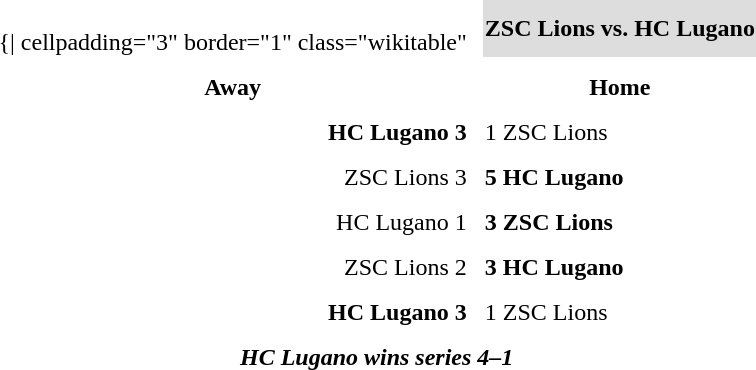<table cellspacing="10">
<tr>
<td valign="top"><br>	{| cellpadding="3" border="1"  class="wikitable"</td>
<th bgcolor="#DDDDDD" colspan="4">ZSC Lions vs. HC Lugano</th>
</tr>
<tr>
<th>Away</th>
<th>Home</th>
</tr>
<tr>
<td align = "right"><strong>HC Lugano 3</strong></td>
<td>1 ZSC Lions</td>
</tr>
<tr>
<td align = "right">ZSC Lions 3</td>
<td><strong>5 HC Lugano</strong></td>
</tr>
<tr>
<td align = "right">HC Lugano 1</td>
<td><strong>3 ZSC Lions</strong></td>
</tr>
<tr>
<td align = "right">ZSC Lions 2</td>
<td><strong>3 HC Lugano</strong></td>
</tr>
<tr>
<td align = "right"><strong>HC Lugano 3</strong></td>
<td>1 ZSC Lions</td>
</tr>
<tr align="center">
<td colspan="4"><strong><em>HC Lugano wins series 4–1</em></strong></td>
</tr>
</table>
